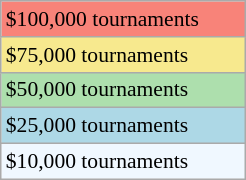<table class="wikitable" style="font-size:90%;" width=13%>
<tr style="background:#f88379;">
<td>$100,000 tournaments</td>
</tr>
<tr style="background:#f7e98e;">
<td>$75,000 tournaments</td>
</tr>
<tr style="background:#addfad;">
<td>$50,000 tournaments</td>
</tr>
<tr style="background:lightblue;">
<td>$25,000 tournaments</td>
</tr>
<tr style="background:#f0f8ff;">
<td>$10,000 tournaments</td>
</tr>
</table>
